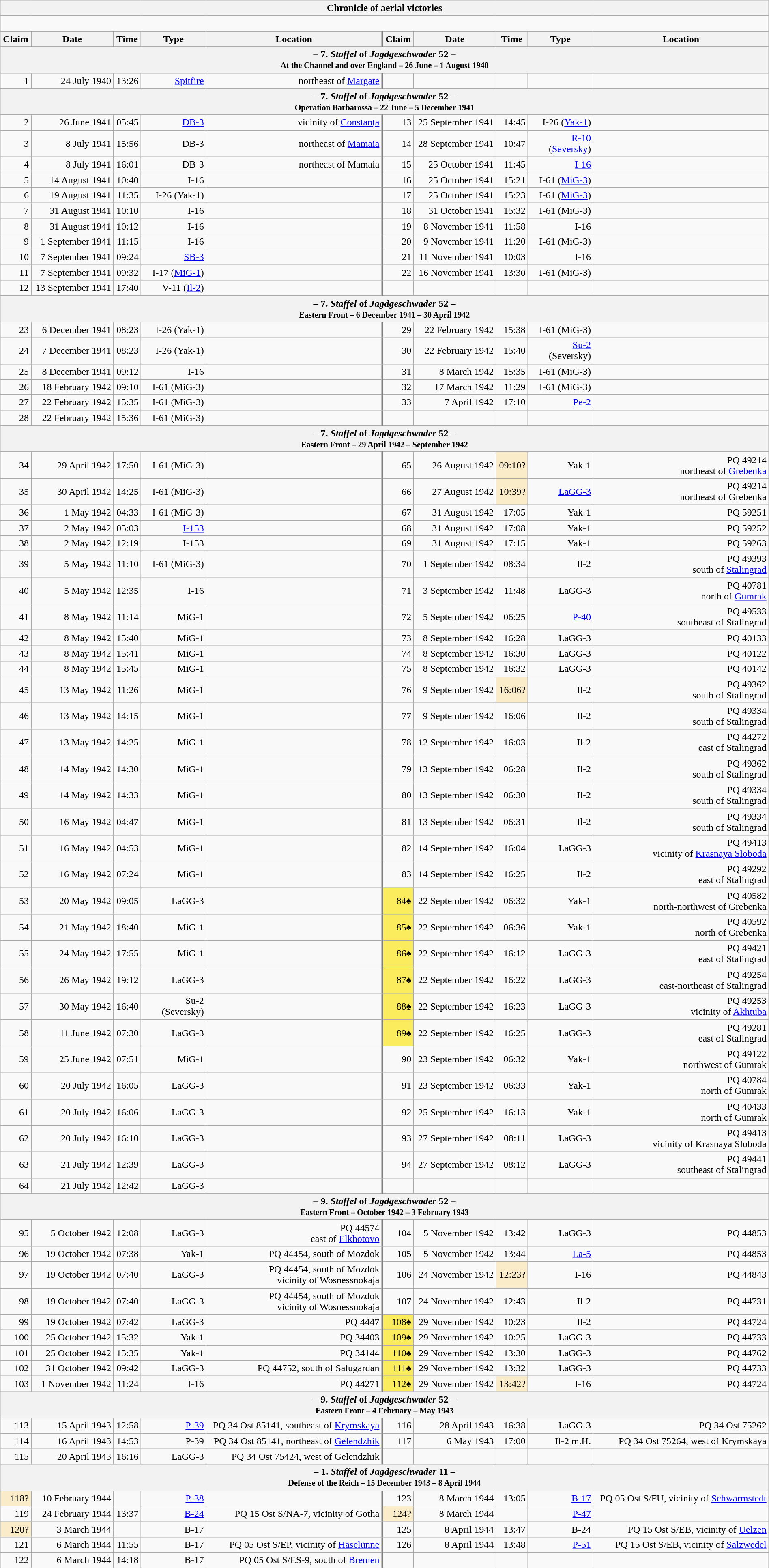<table class="wikitable plainrowheaders collapsible" style="margin-left: auto; margin-right: auto; border: none; text-align:right; width: 100%;">
<tr>
<th colspan="10">Chronicle of aerial victories</th>
</tr>
<tr>
<td colspan="10" style="text-align: left;"><br>
</td>
</tr>
<tr>
<th scope="col">Claim</th>
<th scope="col">Date</th>
<th scope="col">Time</th>
<th scope="col" width="100px">Type</th>
<th scope="col">Location</th>
<th scope="col" style="border-left: 3px solid grey;">Claim</th>
<th scope="col">Date</th>
<th scope="col">Time</th>
<th scope="col" width="100px">Type</th>
<th scope="col">Location</th>
</tr>
<tr>
<th colspan="10">– 7. <em>Staffel</em> of <em>Jagdgeschwader</em> 52 –<br><small>At the Channel and over England – 26 June – 1 August 1940</small></th>
</tr>
<tr>
<td>1</td>
<td>24 July 1940</td>
<td>13:26</td>
<td><a href='#'>Spitfire</a></td>
<td>northeast of <a href='#'>Margate</a></td>
<td style="border-left: 3px solid grey;"></td>
<td></td>
<td></td>
<td></td>
<td></td>
</tr>
<tr>
<th colspan="10">– 7. <em>Staffel</em> of <em>Jagdgeschwader</em> 52 –<br><small>Operation Barbarossa – 22 June – 5 December 1941</small></th>
</tr>
<tr>
<td>2</td>
<td>26 June 1941</td>
<td>05:45</td>
<td><a href='#'>DB-3</a></td>
<td>vicinity of <a href='#'>Constanța</a></td>
<td style="border-left: 3px solid grey;">13</td>
<td>25 September 1941</td>
<td>14:45</td>
<td>I-26 (<a href='#'>Yak-1</a>)</td>
<td></td>
</tr>
<tr>
<td>3</td>
<td>8 July 1941</td>
<td>15:56</td>
<td>DB-3</td>
<td>northeast of <a href='#'>Mamaia</a></td>
<td style="border-left: 3px solid grey;">14</td>
<td>28 September 1941</td>
<td>10:47</td>
<td><a href='#'>R-10</a> (<a href='#'>Seversky</a>)</td>
<td></td>
</tr>
<tr>
<td>4</td>
<td>8 July 1941</td>
<td>16:01</td>
<td>DB-3</td>
<td>northeast of Mamaia</td>
<td style="border-left: 3px solid grey;">15</td>
<td>25 October 1941</td>
<td>11:45</td>
<td><a href='#'>I-16</a></td>
<td></td>
</tr>
<tr>
<td>5</td>
<td>14 August 1941</td>
<td>10:40</td>
<td>I-16</td>
<td></td>
<td style="border-left: 3px solid grey;">16</td>
<td>25 October 1941</td>
<td>15:21</td>
<td>I-61 (<a href='#'>MiG-3</a>)</td>
<td></td>
</tr>
<tr>
<td>6</td>
<td>19 August 1941</td>
<td>11:35</td>
<td>I-26 (Yak-1)</td>
<td></td>
<td style="border-left: 3px solid grey;">17</td>
<td>25 October 1941</td>
<td>15:23</td>
<td>I-61 (<a href='#'>MiG-3</a>)</td>
<td></td>
</tr>
<tr>
<td>7</td>
<td>31 August 1941</td>
<td>10:10</td>
<td>I-16</td>
<td></td>
<td style="border-left: 3px solid grey;">18</td>
<td>31 October 1941</td>
<td>15:32</td>
<td>I-61 (MiG-3)</td>
<td></td>
</tr>
<tr>
<td>8</td>
<td>31 August 1941</td>
<td>10:12</td>
<td>I-16</td>
<td></td>
<td style="border-left: 3px solid grey;">19</td>
<td>8 November 1941</td>
<td>11:58</td>
<td>I-16</td>
<td></td>
</tr>
<tr>
<td>9</td>
<td>1 September 1941</td>
<td>11:15</td>
<td>I-16</td>
<td></td>
<td style="border-left: 3px solid grey;">20</td>
<td>9 November 1941</td>
<td>11:20</td>
<td>I-61 (MiG-3)</td>
<td></td>
</tr>
<tr>
<td>10</td>
<td>7 September 1941</td>
<td>09:24</td>
<td><a href='#'>SB-3</a></td>
<td></td>
<td style="border-left: 3px solid grey;">21</td>
<td>11 November 1941</td>
<td>10:03</td>
<td>I-16</td>
<td></td>
</tr>
<tr>
<td>11</td>
<td>7 September 1941</td>
<td>09:32</td>
<td>I-17 (<a href='#'>MiG-1</a>)</td>
<td></td>
<td style="border-left: 3px solid grey;">22</td>
<td>16 November 1941</td>
<td>13:30</td>
<td>I-61 (MiG-3)</td>
<td></td>
</tr>
<tr>
<td>12</td>
<td>13 September 1941</td>
<td>17:40</td>
<td>V-11 (<a href='#'>Il-2</a>)</td>
<td></td>
<td style="border-left: 3px solid grey;"></td>
<td></td>
<td></td>
<td></td>
<td></td>
</tr>
<tr>
<th colspan="10">– 7. <em>Staffel</em> of <em>Jagdgeschwader</em> 52 –<br><small>Eastern Front – 6 December 1941 – 30 April 1942</small></th>
</tr>
<tr>
<td>23</td>
<td>6 December 1941</td>
<td>08:23</td>
<td>I-26 (Yak-1)</td>
<td></td>
<td style="border-left: 3px solid grey;">29</td>
<td>22 February 1942</td>
<td>15:38</td>
<td>I-61 (MiG-3)</td>
<td></td>
</tr>
<tr>
<td>24</td>
<td>7 December 1941</td>
<td>08:23</td>
<td>I-26 (Yak-1)</td>
<td></td>
<td style="border-left: 3px solid grey;">30</td>
<td>22 February 1942</td>
<td>15:40</td>
<td><a href='#'>Su-2</a> (Seversky)</td>
<td></td>
</tr>
<tr>
<td>25</td>
<td>8 December 1941</td>
<td>09:12</td>
<td>I-16</td>
<td></td>
<td style="border-left: 3px solid grey;">31</td>
<td>8 March 1942</td>
<td>15:35</td>
<td>I-61 (MiG-3)</td>
<td></td>
</tr>
<tr>
<td>26</td>
<td>18 February 1942</td>
<td>09:10</td>
<td>I-61 (MiG-3)</td>
<td></td>
<td style="border-left: 3px solid grey;">32</td>
<td>17 March 1942</td>
<td>11:29</td>
<td>I-61 (MiG-3)</td>
<td></td>
</tr>
<tr>
<td>27</td>
<td>22 February 1942</td>
<td>15:35</td>
<td>I-61 (MiG-3)</td>
<td></td>
<td style="border-left: 3px solid grey;">33</td>
<td>7 April 1942</td>
<td>17:10</td>
<td><a href='#'>Pe-2</a></td>
<td></td>
</tr>
<tr>
<td>28</td>
<td>22 February 1942</td>
<td>15:36</td>
<td>I-61 (MiG-3)</td>
<td></td>
<td style="border-left: 3px solid grey;"></td>
<td></td>
<td></td>
<td></td>
<td></td>
</tr>
<tr>
<th colspan="10">– 7. <em>Staffel</em> of <em>Jagdgeschwader</em> 52 –<br><small>Eastern Front – 29 April 1942 – September 1942</small></th>
</tr>
<tr>
<td>34</td>
<td>29 April 1942</td>
<td>17:50</td>
<td>I-61 (MiG-3)</td>
<td></td>
<td style="border-left: 3px solid grey;">65</td>
<td>26 August 1942</td>
<td style="background:#faecc8">09:10?</td>
<td>Yak-1</td>
<td>PQ 49214<br>northeast of <a href='#'>Grebenka</a></td>
</tr>
<tr>
<td>35</td>
<td>30 April 1942</td>
<td>14:25</td>
<td>I-61 (MiG-3)</td>
<td></td>
<td style="border-left: 3px solid grey;">66</td>
<td>27 August 1942</td>
<td style="background:#faecc8">10:39?</td>
<td><a href='#'>LaGG-3</a></td>
<td>PQ 49214<br>northeast of Grebenka</td>
</tr>
<tr>
<td>36</td>
<td>1 May 1942</td>
<td>04:33</td>
<td>I-61 (MiG-3)</td>
<td></td>
<td style="border-left: 3px solid grey;">67</td>
<td>31 August 1942</td>
<td>17:05</td>
<td>Yak-1</td>
<td>PQ 59251</td>
</tr>
<tr>
<td>37</td>
<td>2 May 1942</td>
<td>05:03</td>
<td><a href='#'>I-153</a></td>
<td></td>
<td style="border-left: 3px solid grey;">68</td>
<td>31 August 1942</td>
<td>17:08</td>
<td>Yak-1</td>
<td>PQ 59252</td>
</tr>
<tr>
<td>38</td>
<td>2 May 1942</td>
<td>12:19</td>
<td>I-153</td>
<td></td>
<td style="border-left: 3px solid grey;">69</td>
<td>31 August 1942</td>
<td>17:15</td>
<td>Yak-1</td>
<td>PQ 59263</td>
</tr>
<tr>
<td>39</td>
<td>5 May 1942</td>
<td>11:10</td>
<td>I-61 (MiG-3)</td>
<td></td>
<td style="border-left: 3px solid grey;">70</td>
<td>1 September 1942</td>
<td>08:34</td>
<td>Il-2</td>
<td>PQ 49393<br> south of <a href='#'>Stalingrad</a></td>
</tr>
<tr>
<td>40</td>
<td>5 May 1942</td>
<td>12:35</td>
<td>I-16</td>
<td></td>
<td style="border-left: 3px solid grey;">71</td>
<td>3 September 1942</td>
<td>11:48</td>
<td>LaGG-3</td>
<td>PQ 40781<br> north of <a href='#'>Gumrak</a></td>
</tr>
<tr>
<td>41</td>
<td>8 May 1942</td>
<td>11:14</td>
<td>MiG-1</td>
<td></td>
<td style="border-left: 3px solid grey;">72</td>
<td>5 September 1942</td>
<td>06:25</td>
<td><a href='#'>P-40</a></td>
<td>PQ 49533<br> southeast of Stalingrad</td>
</tr>
<tr>
<td>42</td>
<td>8 May 1942</td>
<td>15:40</td>
<td>MiG-1</td>
<td></td>
<td style="border-left: 3px solid grey;">73</td>
<td>8 September 1942</td>
<td>16:28</td>
<td>LaGG-3</td>
<td>PQ 40133</td>
</tr>
<tr>
<td>43</td>
<td>8 May 1942</td>
<td>15:41</td>
<td>MiG-1</td>
<td></td>
<td style="border-left: 3px solid grey;">74</td>
<td>8 September 1942</td>
<td>16:30</td>
<td>LaGG-3</td>
<td>PQ 40122</td>
</tr>
<tr>
<td>44</td>
<td>8 May 1942</td>
<td>15:45</td>
<td>MiG-1</td>
<td></td>
<td style="border-left: 3px solid grey;">75</td>
<td>8 September 1942</td>
<td>16:32</td>
<td>LaGG-3</td>
<td>PQ 40142</td>
</tr>
<tr>
<td>45</td>
<td>13 May 1942</td>
<td>11:26</td>
<td>MiG-1</td>
<td></td>
<td style="border-left: 3px solid grey;">76</td>
<td>9 September 1942</td>
<td style="background:#faecc8">16:06?</td>
<td>Il-2</td>
<td>PQ 49362<br> south of Stalingrad</td>
</tr>
<tr>
<td>46</td>
<td>13 May 1942</td>
<td>14:15</td>
<td>MiG-1</td>
<td></td>
<td style="border-left: 3px solid grey;">77</td>
<td>9 September 1942</td>
<td>16:06</td>
<td>Il-2</td>
<td>PQ 49334<br>south of Stalingrad</td>
</tr>
<tr>
<td>47</td>
<td>13 May 1942</td>
<td>14:25</td>
<td>MiG-1</td>
<td></td>
<td style="border-left: 3px solid grey;">78</td>
<td>12 September 1942</td>
<td>16:03</td>
<td>Il-2</td>
<td>PQ 44272<br> east of Stalingrad</td>
</tr>
<tr>
<td>48</td>
<td>14 May 1942</td>
<td>14:30</td>
<td>MiG-1</td>
<td></td>
<td style="border-left: 3px solid grey;">79</td>
<td>13 September 1942</td>
<td>06:28</td>
<td>Il-2</td>
<td>PQ 49362<br> south of Stalingrad</td>
</tr>
<tr>
<td>49</td>
<td>14 May 1942</td>
<td>14:33</td>
<td>MiG-1</td>
<td></td>
<td style="border-left: 3px solid grey;">80</td>
<td>13 September 1942</td>
<td>06:30</td>
<td>Il-2</td>
<td>PQ 49334<br>south of Stalingrad</td>
</tr>
<tr>
<td>50</td>
<td>16 May 1942</td>
<td>04:47</td>
<td>MiG-1</td>
<td></td>
<td style="border-left: 3px solid grey;">81</td>
<td>13 September 1942</td>
<td>06:31</td>
<td>Il-2</td>
<td>PQ 49334<br>south of Stalingrad</td>
</tr>
<tr>
<td>51</td>
<td>16 May 1942</td>
<td>04:53</td>
<td>MiG-1</td>
<td></td>
<td style="border-left: 3px solid grey;">82</td>
<td>14 September 1942</td>
<td>16:04</td>
<td>LaGG-3</td>
<td>PQ 49413<br>vicinity of <a href='#'>Krasnaya Sloboda</a></td>
</tr>
<tr>
<td>52</td>
<td>16 May 1942</td>
<td>07:24</td>
<td>MiG-1</td>
<td></td>
<td style="border-left: 3px solid grey;">83</td>
<td>14 September 1942</td>
<td>16:25</td>
<td>Il-2</td>
<td>PQ 49292<br> east of Stalingrad</td>
</tr>
<tr>
<td>53</td>
<td>20 May 1942</td>
<td>09:05</td>
<td>LaGG-3</td>
<td></td>
<td style="border-left: 3px solid grey; background:#fbec5d;">84♠</td>
<td>22 September 1942</td>
<td>06:32</td>
<td>Yak-1</td>
<td>PQ 40582<br> north-northwest of Grebenka</td>
</tr>
<tr>
<td>54</td>
<td>21 May 1942</td>
<td>18:40</td>
<td>MiG-1</td>
<td></td>
<td style="border-left: 3px solid grey; background:#fbec5d;">85♠</td>
<td>22 September 1942</td>
<td>06:36</td>
<td>Yak-1</td>
<td>PQ 40592<br> north of Grebenka</td>
</tr>
<tr>
<td>55</td>
<td>24 May 1942</td>
<td>17:55</td>
<td>MiG-1</td>
<td></td>
<td style="border-left: 3px solid grey; background:#fbec5d;">86♠</td>
<td>22 September 1942</td>
<td>16:12</td>
<td>LaGG-3</td>
<td>PQ 49421<br> east of Stalingrad</td>
</tr>
<tr>
<td>56</td>
<td>26 May 1942</td>
<td>19:12</td>
<td>LaGG-3</td>
<td></td>
<td style="border-left: 3px solid grey; background:#fbec5d;">87♠</td>
<td>22 September 1942</td>
<td>16:22</td>
<td>LaGG-3</td>
<td>PQ 49254<br> east-northeast of Stalingrad</td>
</tr>
<tr>
<td>57</td>
<td>30 May 1942</td>
<td>16:40</td>
<td>Su-2 (Seversky)</td>
<td></td>
<td style="border-left: 3px solid grey; background:#fbec5d;">88♠</td>
<td>22 September 1942</td>
<td>16:23</td>
<td>LaGG-3</td>
<td>PQ 49253<br>vicinity of <a href='#'>Akhtuba</a></td>
</tr>
<tr>
<td>58</td>
<td>11 June 1942</td>
<td>07:30</td>
<td>LaGG-3</td>
<td></td>
<td style="border-left: 3px solid grey; background:#fbec5d;">89♠</td>
<td>22 September 1942</td>
<td>16:25</td>
<td>LaGG-3</td>
<td>PQ 49281<br> east of Stalingrad</td>
</tr>
<tr>
<td>59</td>
<td>25 June 1942</td>
<td>07:51</td>
<td>MiG-1</td>
<td></td>
<td style="border-left: 3px solid grey;">90</td>
<td>23 September 1942</td>
<td>06:32</td>
<td>Yak-1</td>
<td>PQ 49122<br> northwest of Gumrak</td>
</tr>
<tr>
<td>60</td>
<td>20 July 1942</td>
<td>16:05</td>
<td>LaGG-3</td>
<td></td>
<td style="border-left: 3px solid grey;">91</td>
<td>23 September 1942</td>
<td>06:33</td>
<td>Yak-1</td>
<td>PQ 40784<br> north of Gumrak</td>
</tr>
<tr>
<td>61</td>
<td>20 July 1942</td>
<td>16:06</td>
<td>LaGG-3</td>
<td></td>
<td style="border-left: 3px solid grey;">92</td>
<td>25 September 1942</td>
<td>16:13</td>
<td>Yak-1</td>
<td>PQ 40433<br> north of Gumrak</td>
</tr>
<tr>
<td>62</td>
<td>20 July 1942</td>
<td>16:10</td>
<td>LaGG-3</td>
<td></td>
<td style="border-left: 3px solid grey;">93</td>
<td>27 September 1942</td>
<td>08:11</td>
<td>LaGG-3</td>
<td>PQ 49413<br>vicinity of Krasnaya Sloboda</td>
</tr>
<tr>
<td>63</td>
<td>21 July 1942</td>
<td>12:39</td>
<td>LaGG-3</td>
<td></td>
<td style="border-left: 3px solid grey;">94</td>
<td>27 September 1942</td>
<td>08:12</td>
<td>LaGG-3</td>
<td>PQ 49441<br> southeast of Stalingrad</td>
</tr>
<tr>
<td>64</td>
<td>21 July 1942</td>
<td>12:42</td>
<td>LaGG-3</td>
<td></td>
<td style="border-left: 3px solid grey;"></td>
<td></td>
<td></td>
<td></td>
<td></td>
</tr>
<tr>
<th colspan="10">– 9. <em>Staffel</em> of <em>Jagdgeschwader</em> 52 –<br><small>Eastern Front – October 1942 – 3 February 1943</small></th>
</tr>
<tr>
<td>95</td>
<td>5 October 1942</td>
<td>12:08</td>
<td>LaGG-3</td>
<td>PQ 44574<br>east of <a href='#'>Elkhotovo</a></td>
<td style="border-left: 3px solid grey;">104</td>
<td>5 November 1942</td>
<td>13:42</td>
<td>LaGG-3</td>
<td>PQ 44853</td>
</tr>
<tr>
<td>96</td>
<td>19 October 1942</td>
<td>07:38</td>
<td>Yak-1</td>
<td>PQ 44454, south of Mozdok</td>
<td style="border-left: 3px solid grey;">105</td>
<td>5 November 1942</td>
<td>13:44</td>
<td><a href='#'>La-5</a></td>
<td>PQ 44853</td>
</tr>
<tr>
<td>97</td>
<td>19 October 1942</td>
<td>07:40</td>
<td>LaGG-3</td>
<td>PQ 44454, south of Mozdok<br>vicinity of Wosnessnokaja</td>
<td style="border-left: 3px solid grey;">106</td>
<td>24 November 1942</td>
<td style="background:#faecc8">12:23?</td>
<td>I-16</td>
<td>PQ 44843</td>
</tr>
<tr>
<td>98</td>
<td>19 October 1942</td>
<td>07:40</td>
<td>LaGG-3</td>
<td>PQ 44454, south of Mozdok<br>vicinity of Wosnessnokaja</td>
<td style="border-left: 3px solid grey;">107</td>
<td>24 November 1942</td>
<td>12:43</td>
<td>Il-2</td>
<td>PQ 44731</td>
</tr>
<tr>
<td>99</td>
<td>19 October 1942</td>
<td>07:42</td>
<td>LaGG-3</td>
<td>PQ 4447</td>
<td style="border-left: 3px solid grey; background:#fbec5d;">108♠</td>
<td>29 November 1942</td>
<td>10:23</td>
<td>Il-2</td>
<td>PQ 44724</td>
</tr>
<tr>
<td>100</td>
<td>25 October 1942</td>
<td>15:32</td>
<td>Yak-1</td>
<td>PQ 34403</td>
<td style="border-left: 3px solid grey; background:#fbec5d;">109♠</td>
<td>29 November 1942</td>
<td>10:25</td>
<td>LaGG-3</td>
<td>PQ 44733</td>
</tr>
<tr>
<td>101</td>
<td>25 October 1942</td>
<td>15:35</td>
<td>Yak-1</td>
<td>PQ 34144</td>
<td style="border-left: 3px solid grey; background:#fbec5d;">110♠</td>
<td>29 November 1942</td>
<td>13:30</td>
<td>LaGG-3</td>
<td>PQ 44762</td>
</tr>
<tr>
<td>102</td>
<td>31 October 1942</td>
<td>09:42</td>
<td>LaGG-3</td>
<td>PQ 44752, south of Salugardan</td>
<td style="border-left: 3px solid grey; background:#fbec5d;">111♠</td>
<td>29 November 1942</td>
<td>13:32</td>
<td>LaGG-3</td>
<td>PQ 44733</td>
</tr>
<tr>
<td>103</td>
<td>1 November 1942</td>
<td>11:24</td>
<td>I-16</td>
<td>PQ 44271</td>
<td style="border-left: 3px solid grey; background:#fbec5d;">112♠</td>
<td>29 November 1942</td>
<td style="background:#faecc8">13:42?</td>
<td>I-16</td>
<td>PQ 44724</td>
</tr>
<tr>
<th colspan="10">– 9. <em>Staffel</em> of <em>Jagdgeschwader</em> 52 –<br><small>Eastern Front – 4 February – May 1943</small></th>
</tr>
<tr>
<td>113</td>
<td>15 April 1943</td>
<td>12:58</td>
<td><a href='#'>P-39</a></td>
<td>PQ 34 Ost 85141, southeast of <a href='#'>Krymskaya</a></td>
<td style="border-left: 3px solid grey;">116</td>
<td>28 April 1943</td>
<td>16:38</td>
<td>LaGG-3</td>
<td>PQ 34 Ost 75262</td>
</tr>
<tr>
<td>114</td>
<td>16 April 1943</td>
<td>14:53</td>
<td>P-39</td>
<td>PQ 34 Ost 85141, northeast of <a href='#'>Gelendzhik</a></td>
<td style="border-left: 3px solid grey;">117</td>
<td>6 May 1943</td>
<td>17:00</td>
<td>Il-2 m.H.</td>
<td>PQ 34 Ost 75264, west of Krymskaya</td>
</tr>
<tr>
<td>115</td>
<td>20 April 1943</td>
<td>16:16</td>
<td>LaGG-3</td>
<td>PQ 34 Ost 75424, west of Gelendzhik</td>
<td style="border-left: 3px solid grey;"></td>
<td></td>
<td></td>
<td></td>
<td></td>
</tr>
<tr>
<th colspan="10">– 1. <em>Staffel</em> of <em>Jagdgeschwader</em> 11 –<br><small>Defense of the Reich – 15 December 1943 – 8 April 1944</small></th>
</tr>
<tr>
<td style="background:#faecc8">118?</td>
<td>10 February 1944</td>
<td></td>
<td><a href='#'>P-38</a></td>
<td></td>
<td style="border-left: 3px solid grey;">123</td>
<td>8 March 1944</td>
<td>13:05</td>
<td><a href='#'>B-17</a></td>
<td>PQ 05 Ost S/FU, vicinity of <a href='#'>Schwarmstedt</a></td>
</tr>
<tr>
<td>119</td>
<td>24 February 1944</td>
<td>13:37</td>
<td><a href='#'>B-24</a></td>
<td>PQ 15 Ost S/NA-7, vicinity of Gotha</td>
<td style="border-left: 3px solid grey; background:#faecc8">124?</td>
<td>8 March 1944</td>
<td></td>
<td><a href='#'>P-47</a></td>
<td></td>
</tr>
<tr>
<td style="background:#faecc8">120?</td>
<td>3 March 1944</td>
<td></td>
<td>B-17</td>
<td></td>
<td style="border-left: 3px solid grey;">125</td>
<td>8 April 1944</td>
<td>13:47</td>
<td>B-24</td>
<td>PQ 15 Ost S/EB, vicinity of <a href='#'>Uelzen</a></td>
</tr>
<tr>
<td>121</td>
<td>6 March 1944</td>
<td>11:55</td>
<td>B-17</td>
<td>PQ 05 Ost S/EP, vicinity of <a href='#'>Haselünne</a></td>
<td style="border-left: 3px solid grey;">126</td>
<td>8 April 1944</td>
<td>13:48</td>
<td><a href='#'>P-51</a></td>
<td>PQ 15 Ost S/EB, vicinity of <a href='#'>Salzwedel</a></td>
</tr>
<tr>
<td>122</td>
<td>6 March 1944</td>
<td>14:18</td>
<td>B-17</td>
<td>PQ 05 Ost S/ES-9, south of <a href='#'>Bremen</a></td>
<td style="border-left: 3px solid grey;"></td>
<td></td>
<td></td>
<td></td>
<td></td>
</tr>
</table>
